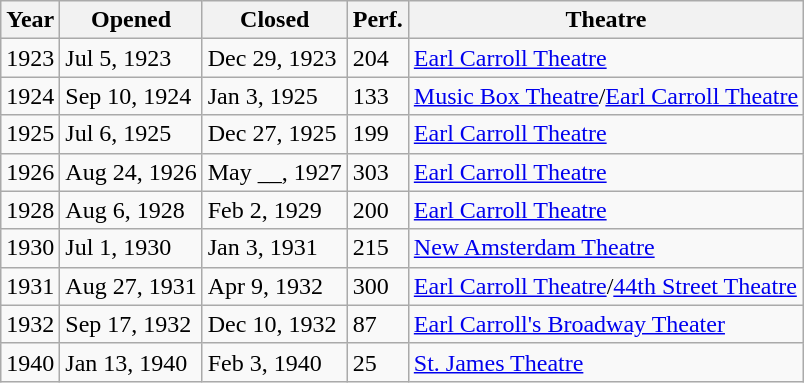<table class="wikitable">
<tr>
<th>Year</th>
<th>Opened</th>
<th>Closed</th>
<th>Perf.</th>
<th>Theatre</th>
</tr>
<tr>
<td>1923</td>
<td>Jul 5, 1923</td>
<td>Dec 29, 1923</td>
<td>204</td>
<td><a href='#'>Earl Carroll Theatre</a></td>
</tr>
<tr>
<td>1924</td>
<td>Sep 10, 1924</td>
<td>Jan 3, 1925</td>
<td>133</td>
<td><a href='#'>Music Box Theatre</a>/<a href='#'>Earl Carroll Theatre</a></td>
</tr>
<tr>
<td>1925</td>
<td>Jul 6, 1925</td>
<td>Dec 27, 1925</td>
<td>199</td>
<td><a href='#'>Earl Carroll Theatre</a></td>
</tr>
<tr>
<td>1926</td>
<td>Aug 24, 1926</td>
<td>May __, 1927</td>
<td>303</td>
<td><a href='#'>Earl Carroll Theatre</a></td>
</tr>
<tr>
<td>1928</td>
<td>Aug 6, 1928</td>
<td>Feb 2, 1929</td>
<td>200</td>
<td><a href='#'>Earl Carroll Theatre</a></td>
</tr>
<tr>
<td>1930</td>
<td>Jul 1, 1930</td>
<td>Jan 3, 1931</td>
<td>215</td>
<td><a href='#'>New Amsterdam Theatre</a></td>
</tr>
<tr>
<td>1931</td>
<td>Aug 27, 1931</td>
<td>Apr 9, 1932</td>
<td>300</td>
<td><a href='#'>Earl Carroll Theatre</a>/<a href='#'>44th Street Theatre</a></td>
</tr>
<tr>
<td>1932</td>
<td>Sep 17, 1932</td>
<td>Dec 10, 1932</td>
<td>87</td>
<td><a href='#'>Earl Carroll's Broadway Theater</a></td>
</tr>
<tr>
<td>1940</td>
<td>Jan 13, 1940</td>
<td>Feb 3, 1940</td>
<td>25</td>
<td><a href='#'>St. James Theatre</a></td>
</tr>
</table>
